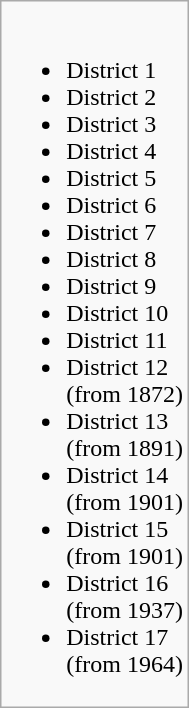<table class="wikitable floatright">
<tr>
<td><br><ul><li> District 1</li><li> District 2</li><li> District 3</li><li> District 4</li><li> District 5</li><li> District 6</li><li> District 7</li><li> District 8</li><li> District 9</li><li> District 10</li><li> District 11</li><li> District 12<br>(from 1872)</li><li> District 13<br>(from 1891)</li><li> District 14<br>(from 1901)</li><li> District 15<br>(from 1901)</li><li> District 16<br>(from 1937)</li><li> District 17<br>(from 1964)</li></ul></td>
</tr>
</table>
